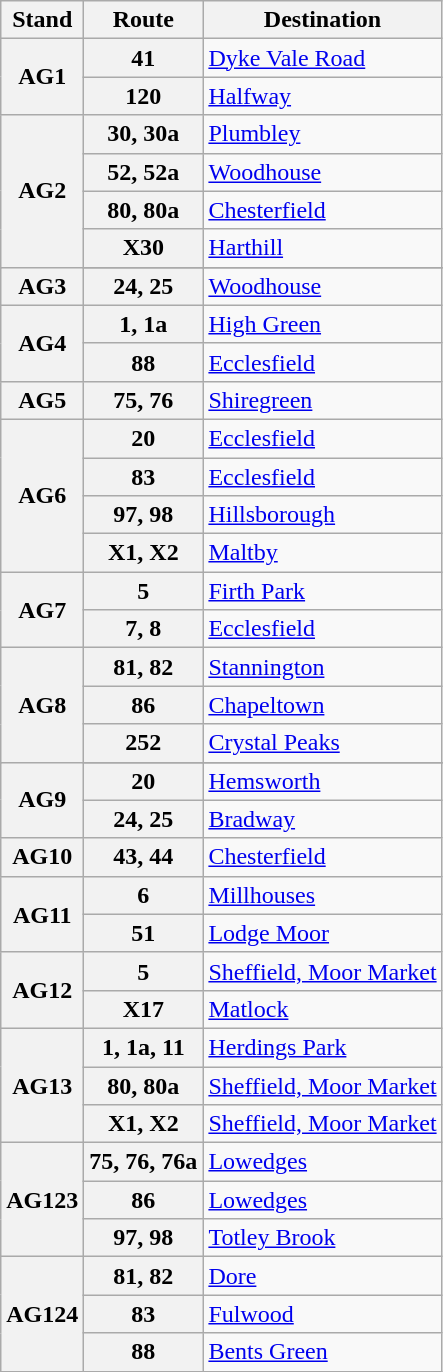<table class="wikitable">
<tr>
<th><strong>Stand</strong></th>
<th><strong>Route</strong></th>
<th><strong>Destination</strong></th>
</tr>
<tr>
<th rowspan="2">AG1</th>
<th>41</th>
<td><a href='#'>Dyke Vale Road</a>  </td>
</tr>
<tr>
<th>120</th>
<td><a href='#'>Halfway</a>   </td>
</tr>
<tr>
<th rowspan="4">AG2</th>
<th>30, 30a</th>
<td><a href='#'>Plumbley</a>  </td>
</tr>
<tr>
<th>52, 52a</th>
<td><a href='#'>Woodhouse</a>   </td>
</tr>
<tr>
<th>80, 80a</th>
<td><a href='#'>Chesterfield</a>   </td>
</tr>
<tr>
<th>X30</th>
<td><a href='#'>Harthill</a>  </td>
</tr>
<tr>
<th rowspan="2">AG3</th>
</tr>
<tr>
<th>24, 25</th>
<td><a href='#'>Woodhouse</a>   </td>
</tr>
<tr>
<th rowspan="2">AG4</th>
<th>1, 1a</th>
<td><a href='#'>High Green</a>  </td>
</tr>
<tr>
<th>88</th>
<td><a href='#'>Ecclesfield</a>  </td>
</tr>
<tr>
<th>AG5</th>
<th>75, 76</th>
<td><a href='#'>Shiregreen</a>  </td>
</tr>
<tr>
<th rowspan="4">AG6</th>
<th>20</th>
<td><a href='#'>Ecclesfield</a>  </td>
</tr>
<tr>
<th>83</th>
<td><a href='#'>Ecclesfield</a>  </td>
</tr>
<tr>
<th>97, 98</th>
<td><a href='#'>Hillsborough</a>    </td>
</tr>
<tr>
<th>X1, X2</th>
<td><a href='#'>Maltby</a>  </td>
</tr>
<tr>
<th rowspan="2">AG7</th>
<th>5</th>
<td><a href='#'>Firth Park</a>  </td>
</tr>
<tr>
<th>7, 8</th>
<td><a href='#'>Ecclesfield</a>  </td>
</tr>
<tr>
<th rowspan="3">AG8</th>
<th>81, 82</th>
<td><a href='#'>Stannington</a>  </td>
</tr>
<tr>
<th>86</th>
<td><a href='#'>Chapeltown</a>   </td>
</tr>
<tr>
<th>252</th>
<td><a href='#'>Crystal Peaks</a>    </td>
</tr>
<tr>
<th rowspan="3">AG9</th>
</tr>
<tr>
<th>20</th>
<td><a href='#'>Hemsworth</a>  </td>
</tr>
<tr>
<th>24, 25</th>
<td><a href='#'>Bradway</a>  </td>
</tr>
<tr>
<th>AG10</th>
<th>43, 44</th>
<td><a href='#'>Chesterfield</a>   </td>
</tr>
<tr>
<th rowspan="2">AG11</th>
<th>6</th>
<td><a href='#'>Millhouses</a>  </td>
</tr>
<tr>
<th>51</th>
<td><a href='#'>Lodge Moor</a>  </td>
</tr>
<tr>
<th rowspan="2">AG12</th>
<th>5</th>
<td><a href='#'>Sheffield, Moor Market</a>   </td>
</tr>
<tr>
<th>X17</th>
<td><a href='#'>Matlock</a>   </td>
</tr>
<tr>
<th rowspan="3">AG13</th>
<th>1, 1a, 11</th>
<td><a href='#'>Herdings Park</a>   </td>
</tr>
<tr>
<th>80, 80a</th>
<td><a href='#'>Sheffield, Moor Market</a>   </td>
</tr>
<tr>
<th>X1, X2</th>
<td><a href='#'>Sheffield, Moor Market</a>   </td>
</tr>
<tr>
<th rowspan="3">AG123</th>
<th>75, 76, 76a</th>
<td><a href='#'>Lowedges</a>  </td>
</tr>
<tr>
<th>86</th>
<td><a href='#'>Lowedges</a>  </td>
</tr>
<tr>
<th>97, 98</th>
<td><a href='#'>Totley Brook</a>  </td>
</tr>
<tr>
<th rowspan="3">AG124</th>
<th>81, 82</th>
<td><a href='#'>Dore</a>  </td>
</tr>
<tr>
<th>83</th>
<td><a href='#'>Fulwood</a>  </td>
</tr>
<tr>
<th>88</th>
<td><a href='#'>Bents Green</a>  </td>
</tr>
</table>
